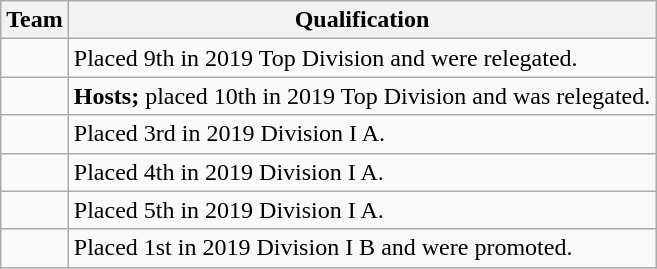<table class="wikitable">
<tr>
<th>Team</th>
<th>Qualification</th>
</tr>
<tr>
<td></td>
<td>Placed 9th in 2019 Top Division and were relegated.</td>
</tr>
<tr>
<td></td>
<td><strong>Hosts;</strong> placed 10th in 2019 Top Division and was relegated.</td>
</tr>
<tr>
<td></td>
<td>Placed 3rd in 2019 Division I A.</td>
</tr>
<tr>
<td></td>
<td>Placed 4th in 2019 Division I A.</td>
</tr>
<tr>
<td></td>
<td>Placed 5th in 2019 Division I A.</td>
</tr>
<tr>
<td></td>
<td>Placed 1st in 2019 Division I B and were promoted.</td>
</tr>
</table>
